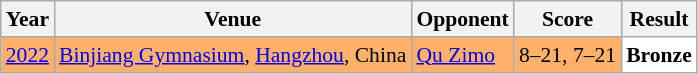<table class="sortable wikitable" style="font-size: 90%;">
<tr>
<th>Year</th>
<th>Venue</th>
<th>Opponent</th>
<th>Score</th>
<th>Result</th>
</tr>
<tr style="background:#FFB069">
<td align="center"><a href='#'>2022</a></td>
<td align="left"><a href='#'>Binjiang Gymnasium</a>, <a href='#'>Hangzhou</a>, China</td>
<td align="left"> <a href='#'>Qu Zimo</a></td>
<td align="left">8–21, 7–21</td>
<td style="text-align:left; background:white"> <strong>Bronze</strong></td>
</tr>
</table>
